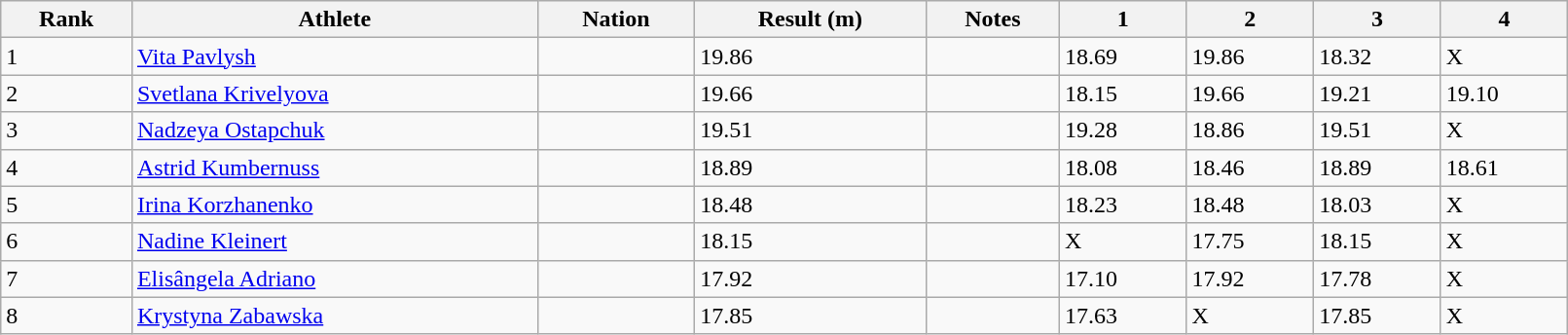<table class="wikitable" style="text=align:center;" width=85%>
<tr>
<th>Rank</th>
<th>Athlete</th>
<th>Nation</th>
<th>Result (m)</th>
<th>Notes</th>
<th>1</th>
<th>2</th>
<th>3</th>
<th>4</th>
</tr>
<tr>
<td>1</td>
<td><a href='#'>Vita Pavlysh</a></td>
<td></td>
<td>19.86</td>
<td></td>
<td>18.69</td>
<td>19.86</td>
<td>18.32</td>
<td>X</td>
</tr>
<tr>
<td>2</td>
<td><a href='#'>Svetlana Krivelyova</a></td>
<td></td>
<td>19.66</td>
<td></td>
<td>18.15</td>
<td>19.66</td>
<td>19.21</td>
<td>19.10</td>
</tr>
<tr>
<td>3</td>
<td><a href='#'>Nadzeya Ostapchuk</a></td>
<td></td>
<td>19.51</td>
<td></td>
<td>19.28</td>
<td>18.86</td>
<td>19.51</td>
<td>X</td>
</tr>
<tr>
<td>4</td>
<td><a href='#'>Astrid Kumbernuss</a></td>
<td></td>
<td>18.89</td>
<td></td>
<td>18.08</td>
<td>18.46</td>
<td>18.89</td>
<td>18.61</td>
</tr>
<tr>
<td>5</td>
<td><a href='#'>Irina Korzhanenko</a></td>
<td></td>
<td>18.48</td>
<td></td>
<td>18.23</td>
<td>18.48</td>
<td>18.03</td>
<td>X</td>
</tr>
<tr>
<td>6</td>
<td><a href='#'>Nadine Kleinert</a></td>
<td></td>
<td>18.15</td>
<td></td>
<td>X</td>
<td>17.75</td>
<td>18.15</td>
<td>X</td>
</tr>
<tr>
<td>7</td>
<td><a href='#'>Elisângela Adriano</a></td>
<td></td>
<td>17.92</td>
<td></td>
<td>17.10</td>
<td>17.92</td>
<td>17.78</td>
<td>X</td>
</tr>
<tr>
<td>8</td>
<td><a href='#'>Krystyna Zabawska</a></td>
<td></td>
<td>17.85</td>
<td></td>
<td>17.63</td>
<td>X</td>
<td>17.85</td>
<td>X</td>
</tr>
</table>
